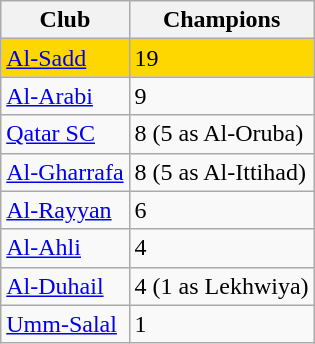<table class="wikitable sortable">
<tr>
<th>Club</th>
<th>Champions</th>
</tr>
<tr ! style="background:gold;">
<td><a href='#'>Al-Sadd</a></td>
<td>19</td>
</tr>
<tr>
<td><a href='#'>Al-Arabi</a></td>
<td>9</td>
</tr>
<tr>
<td><a href='#'>Qatar SC</a></td>
<td>8 (5 as Al-Oruba)</td>
</tr>
<tr>
<td><a href='#'>Al-Gharrafa</a></td>
<td>8 (5 as Al-Ittihad)</td>
</tr>
<tr>
<td><a href='#'>Al-Rayyan</a></td>
<td>6</td>
</tr>
<tr>
<td><a href='#'>Al-Ahli</a></td>
<td>4</td>
</tr>
<tr>
<td><a href='#'>Al-Duhail</a></td>
<td>4 (1 as Lekhwiya)</td>
</tr>
<tr>
<td><a href='#'>Umm-Salal</a></td>
<td>1</td>
</tr>
</table>
